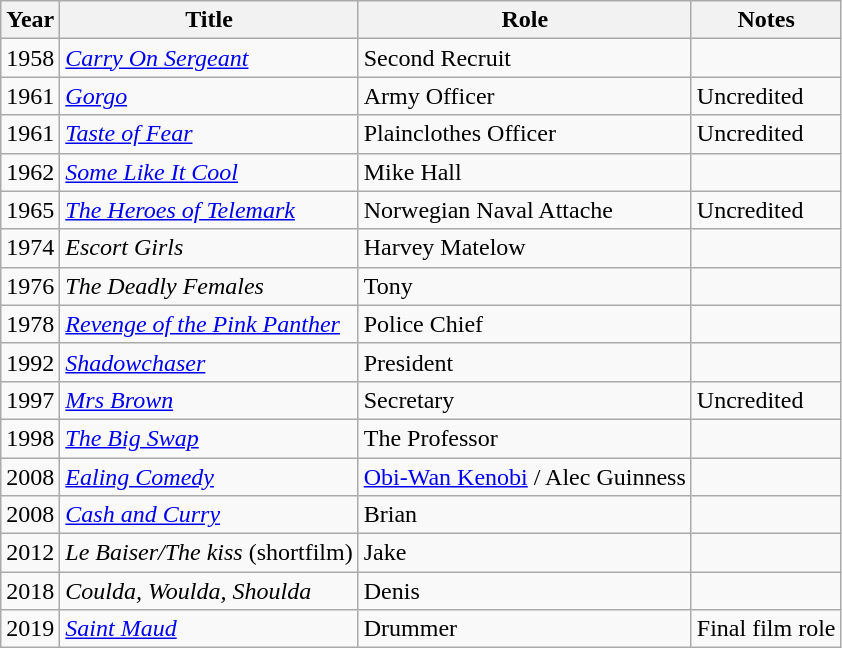<table class="wikitable sortable">
<tr>
<th>Year</th>
<th>Title</th>
<th>Role</th>
<th>Notes</th>
</tr>
<tr>
<td>1958</td>
<td><em><a href='#'>Carry On Sergeant</a></em></td>
<td>Second Recruit</td>
<td></td>
</tr>
<tr>
<td>1961</td>
<td><em><a href='#'>Gorgo</a></em></td>
<td>Army Officer</td>
<td>Uncredited</td>
</tr>
<tr>
<td>1961</td>
<td><em><a href='#'>Taste of Fear</a></em></td>
<td>Plainclothes Officer</td>
<td>Uncredited</td>
</tr>
<tr>
<td>1962</td>
<td><em><a href='#'>Some Like It Cool</a></em></td>
<td>Mike Hall</td>
<td></td>
</tr>
<tr>
<td>1965</td>
<td><em><a href='#'>The Heroes of Telemark</a></em></td>
<td>Norwegian Naval Attache</td>
<td>Uncredited</td>
</tr>
<tr>
<td>1974</td>
<td><em>Escort Girls</em></td>
<td>Harvey Matelow</td>
<td></td>
</tr>
<tr>
<td>1976</td>
<td><em>The Deadly Females</em></td>
<td>Tony</td>
<td></td>
</tr>
<tr>
<td>1978</td>
<td><em><a href='#'>Revenge of the Pink Panther</a></em></td>
<td>Police Chief</td>
<td></td>
</tr>
<tr>
<td>1992</td>
<td><em><a href='#'>Shadowchaser</a></em></td>
<td>President</td>
<td></td>
</tr>
<tr>
<td>1997</td>
<td><em><a href='#'>Mrs Brown</a></em></td>
<td>Secretary</td>
<td>Uncredited</td>
</tr>
<tr>
<td>1998</td>
<td><em><a href='#'>The Big Swap</a></em></td>
<td>The Professor</td>
<td></td>
</tr>
<tr>
<td>2008</td>
<td><em><a href='#'>Ealing Comedy</a></em></td>
<td><a href='#'>Obi-Wan Kenobi</a> / Alec Guinness</td>
<td></td>
</tr>
<tr>
<td>2008</td>
<td><em><a href='#'>Cash and Curry</a></em></td>
<td>Brian</td>
<td></td>
</tr>
<tr>
<td>2012</td>
<td><em>Le Baiser/The kiss</em> (shortfilm)</td>
<td>Jake</td>
<td></td>
</tr>
<tr>
<td>2018</td>
<td><em>Coulda, Woulda, Shoulda</em></td>
<td>Denis</td>
<td></td>
</tr>
<tr>
<td>2019</td>
<td><em><a href='#'>Saint Maud</a></em></td>
<td>Drummer</td>
<td>Final film role</td>
</tr>
</table>
